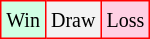<table class="wikitable">
<tr>
<td style="background-color: #d0ffe3; border:1px solid red;"><small>Win</small></td>
<td style="background-color: #f3f3f3; border:1px solid red;"><small>Draw</small></td>
<td style="background-color: #ffd0e3; border:1px solid red;"><small>Loss</small></td>
</tr>
</table>
